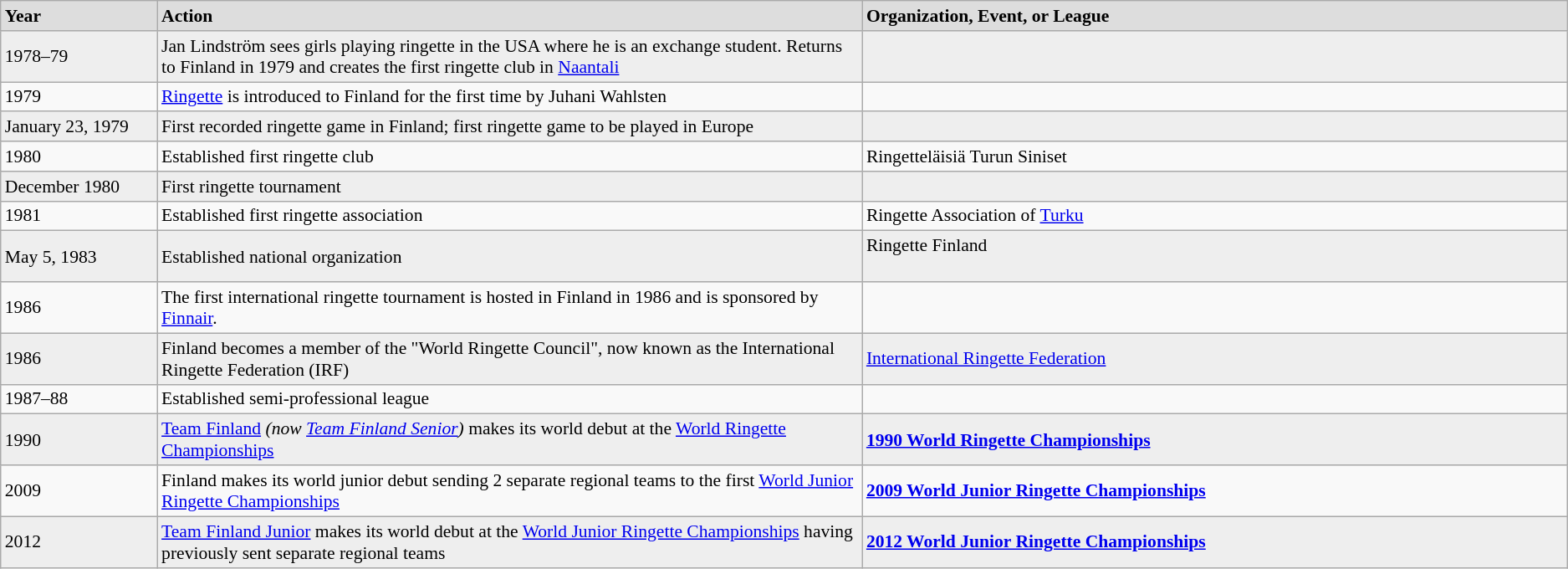<table class="wikitable" style="text-align:left; font-size:90%">
<tr align="left" style="font-weight:bold; background-color:#dddddd;">
<td width=10%>Year</td>
<td width=45%>Action</td>
<td>Organization, Event, or League</td>
</tr>
<tr align="Left" bgcolor="#eeeeee">
<td>1978–79</td>
<td>Jan Lindström sees girls playing ringette in the USA where he is an exchange student. Returns to Finland in 1979 and creates the first ringette club in <a href='#'>Naantali</a></td>
<td><br></td>
</tr>
<tr align="Left">
<td>1979</td>
<td><a href='#'>Ringette</a> is introduced to Finland for the first time by Juhani Wahlsten</td>
<td><br></td>
</tr>
<tr align="Left" bgcolor="#eeeeee">
<td>January 23, 1979</td>
<td>First recorded ringette game in Finland; first ringette game to be played in Europe</td>
<td></td>
</tr>
<tr align="Left">
<td>1980</td>
<td>Established first ringette club</td>
<td>Ringetteläisiä Turun Siniset</td>
</tr>
<tr align="Left" bgcolor="#eeeeee">
<td>December 1980</td>
<td>First ringette tournament</td>
<td></td>
</tr>
<tr align="Left">
<td>1981</td>
<td>Established first ringette association</td>
<td>Ringette Association of <a href='#'>Turku</a></td>
</tr>
<tr align="Left" bgcolor="#eeeeee">
<td>May 5, 1983</td>
<td>Established national organization</td>
<td>Ringette Finland<br><br></td>
</tr>
<tr align="Left">
<td>1986</td>
<td>The first international ringette tournament is hosted in Finland in 1986 and is sponsored by <a href='#'>Finnair</a>.</td>
<td></td>
</tr>
<tr align="Left" bgcolor="#eeeeee">
<td>1986</td>
<td>Finland becomes a member of the "World Ringette Council", now known as the International Ringette Federation (IRF)</td>
<td><a href='#'>International Ringette Federation</a><br><em></em></td>
</tr>
<tr align="Left">
<td>1987–88</td>
<td>Established semi-professional league</td>
<td><br><em></em></td>
</tr>
<tr align="Left" bgcolor="#eeeeee">
<td>1990</td>
<td><a href='#'>Team Finland</a> <em>(now <a href='#'>Team Finland Senior</a>)</em> makes its world debut at the <a href='#'>World Ringette Championships</a></td>
<td><strong><a href='#'>1990 World Ringette Championships</a></strong><br></td>
</tr>
<tr align="Left">
<td>2009</td>
<td>Finland makes its world junior debut sending 2 separate regional teams to the first <a href='#'>World Junior Ringette Championships</a></td>
<td><strong><a href='#'>2009 World Junior Ringette Championships</a></strong><br></td>
</tr>
<tr align="Left" bgcolor="#eeeeee">
<td>2012</td>
<td><a href='#'>Team Finland Junior</a> makes its world debut at the <a href='#'>World Junior Ringette Championships</a> having previously sent separate regional teams</td>
<td><strong><a href='#'>2012 World Junior Ringette Championships</a></strong><br></td>
</tr>
</table>
